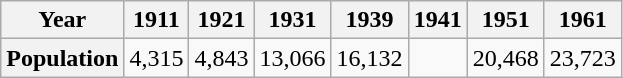<table class="wikitable">
<tr>
<th>Year</th>
<th>1911</th>
<th>1921</th>
<th>1931</th>
<th>1939</th>
<th>1941</th>
<th>1951</th>
<th>1961</th>
</tr>
<tr>
<th>Population</th>
<td>4,315 </td>
<td>4,843 </td>
<td>13,066</td>
<td>16,132</td>
<td></td>
<td>20,468</td>
<td>23,723</td>
</tr>
</table>
